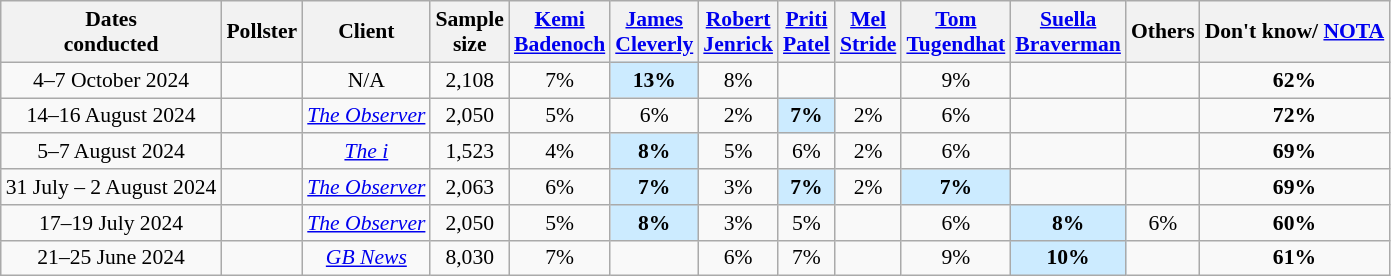<table class="wikitable" style="font-size:90%;text-align:center">
<tr>
<th>Dates<br>conducted</th>
<th>Pollster</th>
<th>Client</th>
<th>Sample<br>size</th>
<th><a href='#'>Kemi<br>Badenoch</a></th>
<th><a href='#'>James<br>Cleverly</a></th>
<th><a href='#'>Robert<br>Jenrick</a></th>
<th><a href='#'>Priti<br>Patel</a></th>
<th><a href='#'>Mel<br>Stride</a></th>
<th><a href='#'>Tom<br>Tugendhat</a></th>
<th><a href='#'>Suella<br>Braverman</a></th>
<th>Others</th>
<th>Don't know/ <a href='#'>NOTA</a></th>
</tr>
<tr>
<td>4–7 October 2024</td>
<td></td>
<td>N/A</td>
<td>2,108</td>
<td>7%</td>
<td style="background:#CCEBFF;color:black"><strong>13%</strong></td>
<td>8%</td>
<td></td>
<td></td>
<td>9%</td>
<td></td>
<td></td>
<td><strong>62%</strong></td>
</tr>
<tr>
<td>14–16 August 2024</td>
<td></td>
<td><em><a href='#'>The Observer</a></em></td>
<td>2,050</td>
<td>5%</td>
<td>6%</td>
<td>2%</td>
<td style="background:#CCEBFF;color:black"><strong>7%</strong></td>
<td>2%</td>
<td>6%</td>
<td></td>
<td></td>
<td><strong>72%</strong></td>
</tr>
<tr>
<td>5–7 August 2024</td>
<td></td>
<td><em><a href='#'>The i</a></em></td>
<td>1,523</td>
<td>4%</td>
<td style="background:#CCEBFF;color:black"><strong>8%</strong></td>
<td>5%</td>
<td>6%</td>
<td>2%</td>
<td>6%</td>
<td></td>
<td></td>
<td><strong>69%</strong></td>
</tr>
<tr>
<td>31 July – 2 August 2024</td>
<td></td>
<td><em><a href='#'>The Observer</a></em></td>
<td>2,063</td>
<td>6%</td>
<td style="background:#CCEBFF;color:black"><strong>7%</strong></td>
<td>3%</td>
<td style="background:#CCEBFF;color:black"><strong>7%</strong></td>
<td>2%</td>
<td style="background:#CCEBFF;color:black"><strong>7%</strong></td>
<td></td>
<td></td>
<td><strong>69%</strong></td>
</tr>
<tr>
<td>17–19 July 2024</td>
<td></td>
<td><em><a href='#'>The Observer</a></em></td>
<td>2,050</td>
<td>5%</td>
<td style="background:#CCEBFF;color:black"><strong>8%</strong></td>
<td>3%</td>
<td>5%</td>
<td></td>
<td>6%</td>
<td style="background:#CCEBFF;color:black"><strong>8%</strong></td>
<td>6%</td>
<td><strong>60%</strong></td>
</tr>
<tr>
<td>21–25 June 2024</td>
<td></td>
<td><em><a href='#'>GB News</a></em></td>
<td>8,030</td>
<td>7%</td>
<td></td>
<td>6%</td>
<td>7%</td>
<td></td>
<td>9%</td>
<td style="background:#CCEBFF;color:black"><strong>10%</strong></td>
<td></td>
<td><strong>61%</strong></td>
</tr>
</table>
